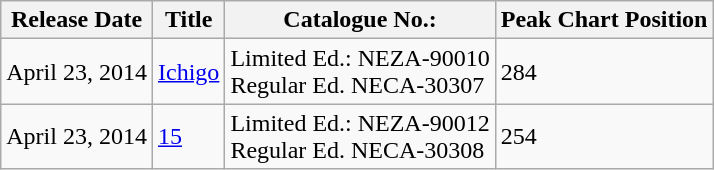<table class="wikitable">
<tr>
<th>Release Date</th>
<th>Title</th>
<th>Catalogue No.:</th>
<th>Peak Chart Position</th>
</tr>
<tr>
<td>April 23, 2014</td>
<td><a href='#'>Ichigo</a></td>
<td>Limited Ed.: NEZA-90010 <br> Regular Ed. NECA-30307</td>
<td>284</td>
</tr>
<tr>
<td>April 23, 2014</td>
<td><a href='#'>15</a></td>
<td>Limited Ed.: NEZA-90012 <br> Regular Ed. NECA-30308</td>
<td>254</td>
</tr>
</table>
